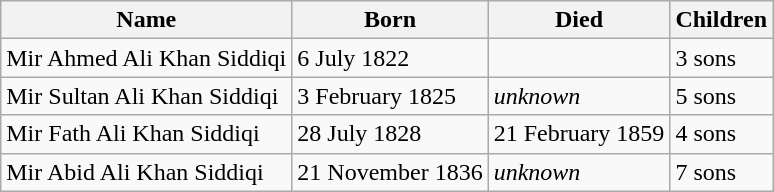<table class="wikitable">
<tr>
<th>Name</th>
<th>Born</th>
<th>Died</th>
<th>Children</th>
</tr>
<tr>
<td>Mir Ahmed Ali Khan Siddiqi</td>
<td>6 July 1822</td>
<td></td>
<td>3 sons</td>
</tr>
<tr>
<td>Mir Sultan Ali Khan Siddiqi</td>
<td>3 February 1825</td>
<td><em>unknown</em></td>
<td>5 sons</td>
</tr>
<tr>
<td>Mir Fath Ali Khan Siddiqi</td>
<td>28 July 1828</td>
<td>21 February 1859</td>
<td>4 sons</td>
</tr>
<tr>
<td>Mir Abid Ali Khan Siddiqi</td>
<td>21 November 1836</td>
<td><em>unknown</em></td>
<td>7 sons</td>
</tr>
</table>
